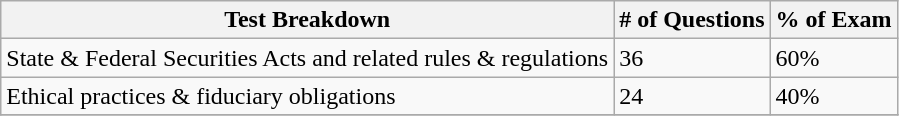<table class="wikitable">
<tr>
<th>Test Breakdown</th>
<th># of Questions</th>
<th>% of Exam</th>
</tr>
<tr>
<td>State & Federal Securities Acts and related rules & regulations</td>
<td>36</td>
<td>60%</td>
</tr>
<tr>
<td>Ethical practices & fiduciary obligations</td>
<td>24</td>
<td>40%</td>
</tr>
<tr>
</tr>
</table>
